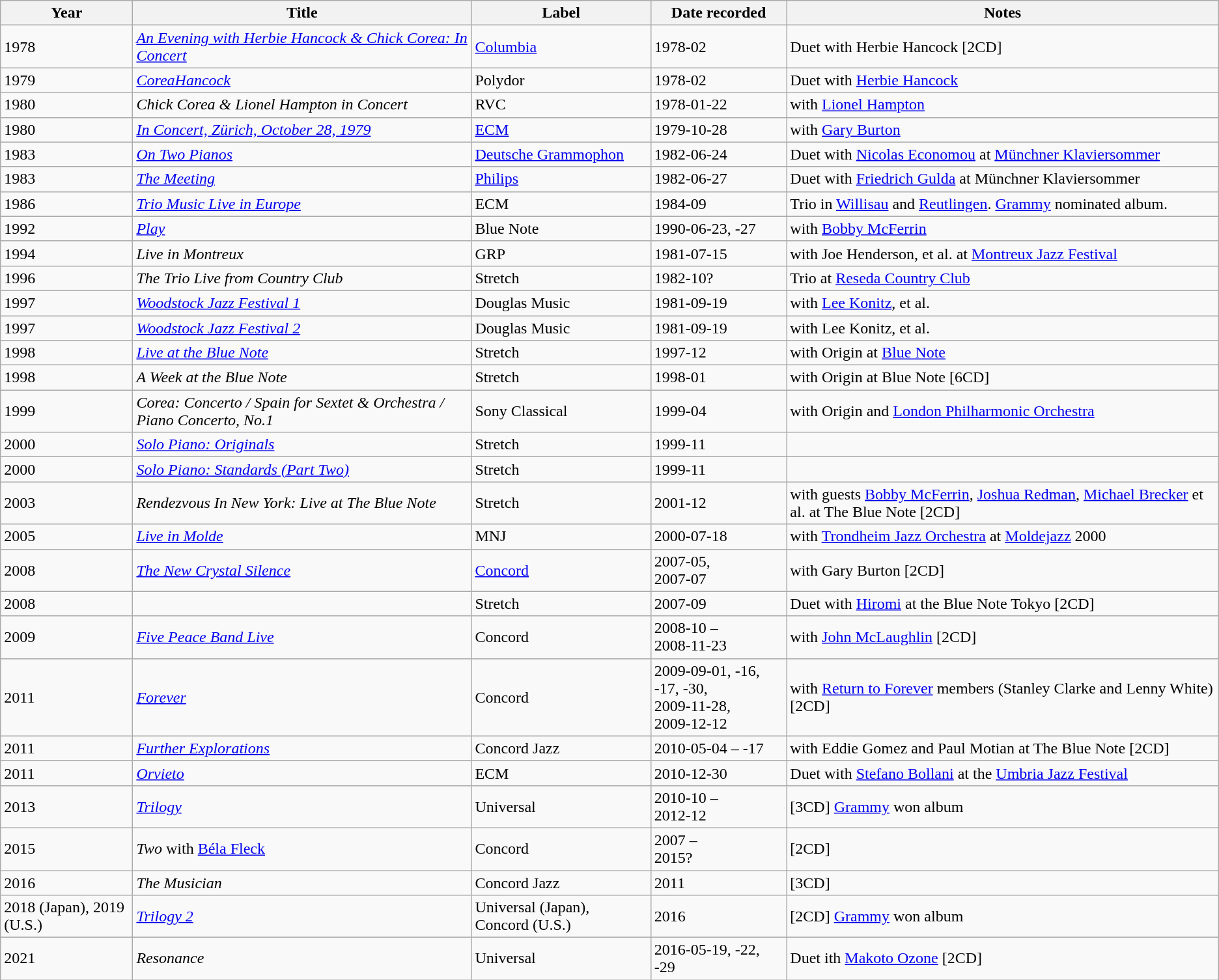<table class="wikitable sortable">
<tr>
<th>Year</th>
<th>Title</th>
<th>Label</th>
<th>Date recorded</th>
<th>Notes</th>
</tr>
<tr>
<td>1978</td>
<td><em><a href='#'>An Evening with Herbie Hancock & Chick Corea: In Concert</a></em></td>
<td><a href='#'>Columbia</a></td>
<td>1978-02</td>
<td>Duet with Herbie Hancock [2CD]</td>
</tr>
<tr>
<td>1979</td>
<td><em><a href='#'>CoreaHancock</a></em></td>
<td>Polydor</td>
<td>1978-02</td>
<td>Duet with <a href='#'>Herbie Hancock</a></td>
</tr>
<tr>
<td>1980</td>
<td><em>Chick Corea & Lionel Hampton in Concert</em></td>
<td>RVC</td>
<td>1978-01-22</td>
<td>with <a href='#'>Lionel Hampton</a></td>
</tr>
<tr>
<td>1980</td>
<td><em><a href='#'>In Concert, Zürich, October 28, 1979</a></em></td>
<td><a href='#'>ECM</a></td>
<td>1979-10-28</td>
<td>with <a href='#'>Gary Burton</a></td>
</tr>
<tr>
<td>1983</td>
<td><em><a href='#'>On Two Pianos</a></em></td>
<td><a href='#'>Deutsche Grammophon</a></td>
<td>1982-06-24</td>
<td>Duet with <a href='#'>Nicolas Economou</a> at <a href='#'>Münchner Klaviersommer</a></td>
</tr>
<tr>
<td>1983</td>
<td><em><a href='#'>The Meeting</a></em></td>
<td><a href='#'>Philips</a></td>
<td>1982-06-27</td>
<td>Duet with <a href='#'>Friedrich Gulda</a> at Münchner Klaviersommer</td>
</tr>
<tr>
<td>1986</td>
<td><em><a href='#'>Trio Music Live in Europe</a></em></td>
<td>ECM</td>
<td>1984-09</td>
<td>Trio in <a href='#'>Willisau</a> and <a href='#'>Reutlingen</a>. <a href='#'>Grammy</a> nominated album.</td>
</tr>
<tr>
<td>1992</td>
<td><em><a href='#'>Play</a></em></td>
<td>Blue Note</td>
<td>1990-06-23, -27</td>
<td>with <a href='#'>Bobby McFerrin</a></td>
</tr>
<tr>
<td>1994</td>
<td><em>Live in Montreux</em></td>
<td>GRP</td>
<td>1981-07-15</td>
<td>with Joe Henderson, et al. at <a href='#'>Montreux Jazz Festival</a></td>
</tr>
<tr>
<td>1996</td>
<td><em>The Trio Live from Country Club</em></td>
<td>Stretch</td>
<td>1982-10?</td>
<td>Trio at <a href='#'>Reseda Country Club</a></td>
</tr>
<tr>
<td>1997</td>
<td><em><a href='#'>Woodstock Jazz Festival 1</a></em></td>
<td>Douglas Music</td>
<td>1981-09-19</td>
<td>with <a href='#'>Lee Konitz</a>, et al.</td>
</tr>
<tr>
<td>1997</td>
<td><em><a href='#'>Woodstock Jazz Festival 2</a></em></td>
<td>Douglas Music</td>
<td>1981-09-19</td>
<td>with Lee Konitz, et al.</td>
</tr>
<tr>
<td>1998</td>
<td><em><a href='#'>Live at the Blue Note</a></em></td>
<td>Stretch</td>
<td>1997-12</td>
<td>with Origin at <a href='#'>Blue Note</a></td>
</tr>
<tr>
<td>1998</td>
<td><em>A Week at the Blue Note</em></td>
<td>Stretch</td>
<td>1998-01</td>
<td>with Origin at Blue Note [6CD]</td>
</tr>
<tr>
<td>1999</td>
<td><em>Corea: Concerto / Spain for Sextet & Orchestra / Piano Concerto, No.1</em></td>
<td>Sony Classical</td>
<td>1999-04</td>
<td>with Origin and <a href='#'>London Philharmonic Orchestra</a></td>
</tr>
<tr>
<td>2000</td>
<td><em><a href='#'>Solo Piano: Originals</a></em></td>
<td>Stretch</td>
<td>1999-11</td>
<td></td>
</tr>
<tr>
<td>2000</td>
<td><em><a href='#'>Solo Piano: Standards (Part Two)</a></em></td>
<td>Stretch</td>
<td>1999-11</td>
<td></td>
</tr>
<tr>
<td>2003</td>
<td><em>Rendezvous In New York: Live at The Blue Note</em></td>
<td>Stretch</td>
<td>2001-12</td>
<td>with guests <a href='#'>Bobby McFerrin</a>, <a href='#'>Joshua Redman</a>, <a href='#'>Michael Brecker</a> et al. at The Blue Note [2CD]</td>
</tr>
<tr 2005 Super Trio >
<td>2005</td>
<td><em><a href='#'>Live in Molde</a></em></td>
<td>MNJ</td>
<td>2000-07-18</td>
<td>with <a href='#'>Trondheim Jazz Orchestra</a> at <a href='#'>Moldejazz</a> 2000</td>
</tr>
<tr>
<td>2008</td>
<td><em><a href='#'>The New Crystal Silence</a></em></td>
<td><a href='#'>Concord</a></td>
<td>2007-05, <br>2007-07</td>
<td>with Gary Burton [2CD]</td>
</tr>
<tr>
<td>2008</td>
<td><em></em></td>
<td>Stretch</td>
<td>2007-09</td>
<td>Duet with <a href='#'>Hiromi</a> at the Blue Note Tokyo [2CD]</td>
</tr>
<tr>
<td>2009</td>
<td><em><a href='#'>Five Peace Band Live</a></em></td>
<td>Concord</td>
<td>2008-10 –<br>2008-11-23</td>
<td>with <a href='#'>John McLaughlin</a> [2CD]</td>
</tr>
<tr>
<td>2011</td>
<td><em><a href='#'>Forever</a></em></td>
<td>Concord</td>
<td>2009-09-01, -16, -17, -30, <br>2009-11-28, <br>2009-12-12</td>
<td>with <a href='#'>Return to Forever</a> members (Stanley Clarke and Lenny White) [2CD]</td>
</tr>
<tr>
<td>2011</td>
<td><em><a href='#'>Further Explorations</a></em></td>
<td>Concord Jazz</td>
<td>2010-05-04 – -17</td>
<td>with Eddie Gomez and Paul Motian at The Blue Note [2CD]</td>
</tr>
<tr>
<td>2011</td>
<td><em><a href='#'>Orvieto</a></em></td>
<td>ECM</td>
<td>2010-12-30</td>
<td>Duet with <a href='#'>Stefano Bollani</a> at the <a href='#'>Umbria Jazz Festival</a></td>
</tr>
<tr>
<td>2013</td>
<td><em><a href='#'>Trilogy</a></em></td>
<td>Universal</td>
<td>2010-10 – <br>2012-12</td>
<td>[3CD] <a href='#'>Grammy</a> won album</td>
</tr>
<tr>
<td>2015</td>
<td><em>Two</em> with <a href='#'>Béla Fleck</a></td>
<td>Concord</td>
<td>2007 – <br>2015?</td>
<td>[2CD]</td>
</tr>
<tr>
<td>2016</td>
<td><em>The Musician</em></td>
<td>Concord Jazz</td>
<td>2011</td>
<td>[3CD]</td>
</tr>
<tr>
<td>2018 (Japan), 2019 (U.S.)</td>
<td><em><a href='#'>Trilogy 2</a></em></td>
<td>Universal (Japan), Concord (U.S.)</td>
<td>2016</td>
<td>[2CD] <a href='#'>Grammy</a> won album</td>
</tr>
<tr>
<td>2021</td>
<td><em>Resonance</em></td>
<td>Universal</td>
<td>2016-05-19, -22, -29</td>
<td>Duet ith <a href='#'>Makoto Ozone</a> [2CD]</td>
</tr>
</table>
